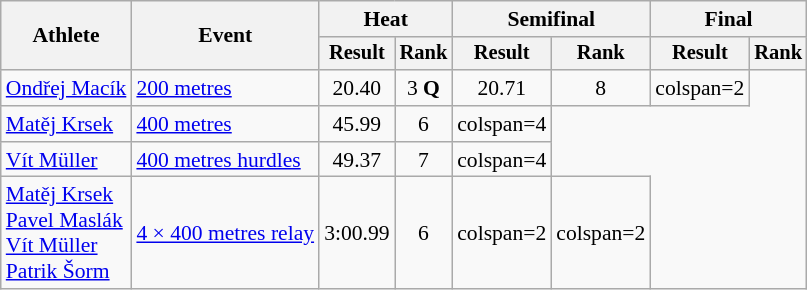<table class="wikitable" style="font-size:90%">
<tr>
<th rowspan="2">Athlete</th>
<th rowspan="2">Event</th>
<th colspan="2">Heat</th>
<th colspan="2">Semifinal</th>
<th colspan="2">Final</th>
</tr>
<tr style="font-size:95%">
<th>Result</th>
<th>Rank</th>
<th>Result</th>
<th>Rank</th>
<th>Result</th>
<th>Rank</th>
</tr>
<tr align=center>
<td align=left><a href='#'>Ondřej Macík</a></td>
<td align=left><a href='#'>200 metres</a></td>
<td>20.40</td>
<td>3 <strong>Q</strong></td>
<td>20.71</td>
<td>8</td>
<td>colspan=2 </td>
</tr>
<tr align=center>
<td align=left><a href='#'>Matěj Krsek</a></td>
<td align=left><a href='#'>400 metres</a></td>
<td>45.99</td>
<td>6</td>
<td>colspan=4 </td>
</tr>
<tr align=center>
<td align=left><a href='#'>Vít Müller</a></td>
<td align=left><a href='#'>400 metres hurdles</a></td>
<td>49.37</td>
<td>7</td>
<td>colspan=4 </td>
</tr>
<tr align=center>
<td align=left><a href='#'>Matěj Krsek</a><br><a href='#'>Pavel Maslák</a><br><a href='#'>Vít Müller</a><br><a href='#'>Patrik Šorm</a></td>
<td align=left><a href='#'>4 × 400 metres relay</a></td>
<td>3:00.99</td>
<td>6 </td>
<td>colspan=2</td>
<td>colspan=2 </td>
</tr>
</table>
